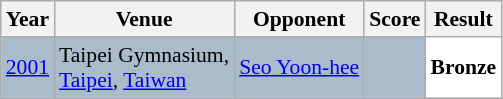<table class="sortable wikitable" style="font-size: 90%;">
<tr>
<th>Year</th>
<th>Venue</th>
<th>Opponent</th>
<th>Score</th>
<th>Result</th>
</tr>
<tr style="background:#AABBCC">
<td align="center"><a href='#'>2001</a></td>
<td align="left">Taipei Gymnasium,<br><a href='#'>Taipei</a>, <a href='#'>Taiwan</a></td>
<td align="left"> <a href='#'>Seo Yoon-hee</a></td>
<td align="left"></td>
<td style="text-align:left; background:white"> <strong>Bronze</strong></td>
</tr>
</table>
